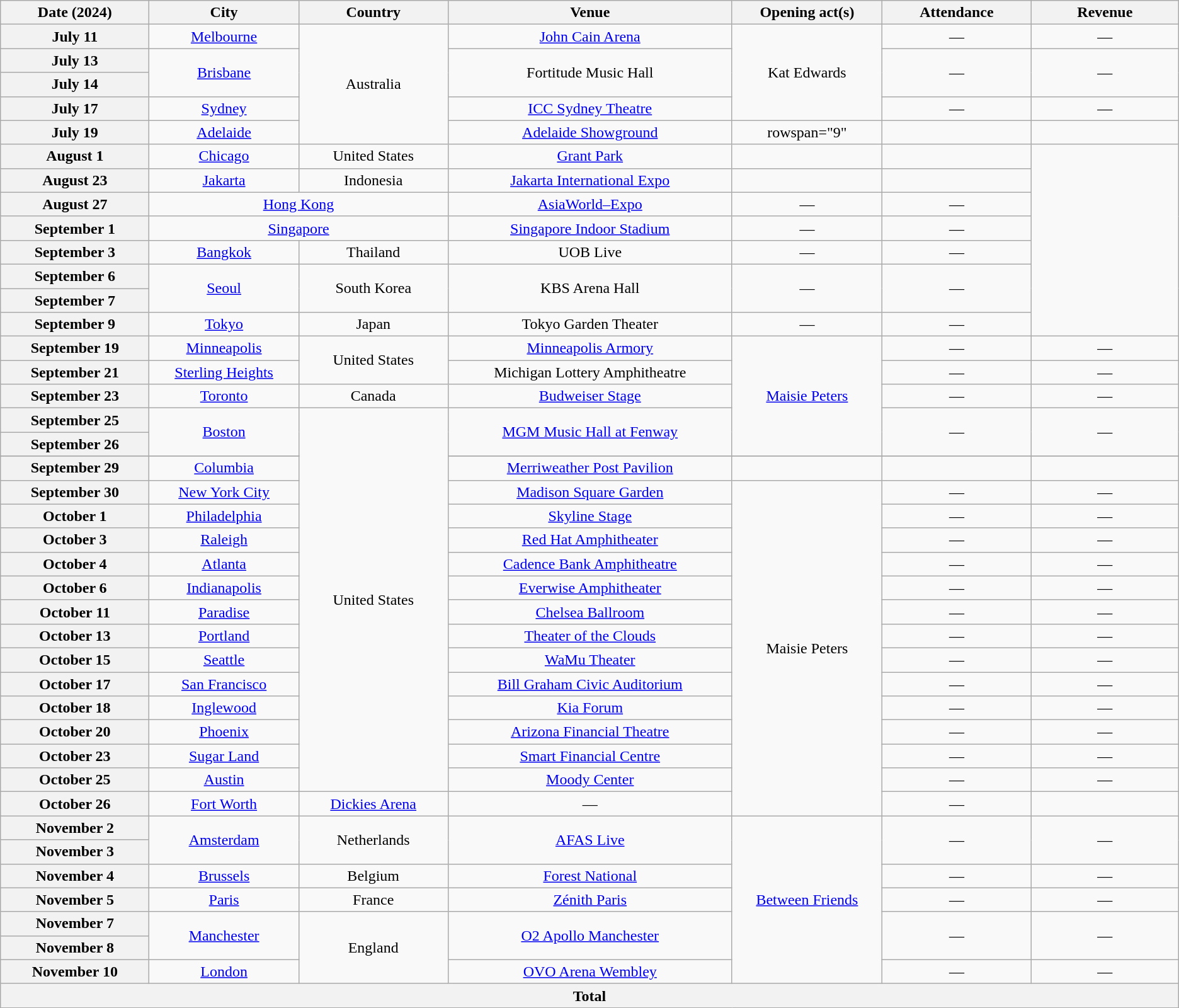<table class="wikitable plainrowheaders" style="text-align:center;">
<tr>
<th scope="col" style="width:10em;">Date (2024)</th>
<th scope="col" style="width:10em;">City</th>
<th scope="col" style="width:10em;">Country</th>
<th scope="col" style="width:20em;">Venue</th>
<th scope="col" style="width:10em;">Opening act(s)</th>
<th scope="col" style="width:10em;">Attendance</th>
<th scope="col" style="width:10em;">Revenue</th>
</tr>
<tr>
<th scope="row" style="text-align:center;">July 11</th>
<td><a href='#'>Melbourne</a></td>
<td rowspan="5">Australia</td>
<td><a href='#'>John Cain Arena</a></td>
<td rowspan="4">Kat Edwards</td>
<td>—</td>
<td>—</td>
</tr>
<tr>
<th scope="row" style="text-align:center;">July 13</th>
<td rowspan="2"><a href='#'>Brisbane</a></td>
<td rowspan="2">Fortitude Music Hall</td>
<td rowspan="2">—</td>
<td rowspan="2">—</td>
</tr>
<tr>
<th scope="row" style="text-align:center;">July 14</th>
</tr>
<tr>
<th scope="row" style="text-align:center;">July 17</th>
<td><a href='#'>Sydney</a></td>
<td><a href='#'> ICC Sydney Theatre</a></td>
<td>—</td>
<td>—</td>
</tr>
<tr>
<th scope="row" style="text-align:center;">July 19</th>
<td><a href='#'>Adelaide</a></td>
<td><a href='#'>Adelaide Showground</a></td>
<td>rowspan="9" </td>
<td></td>
<td></td>
</tr>
<tr>
<th scope="row" style="text-align:center;">August 1</th>
<td><a href='#'>Chicago</a></td>
<td>United States</td>
<td><a href='#'>Grant Park</a></td>
<td></td>
<td></td>
</tr>
<tr>
<th scope="row" style="text-align:center;">August 23</th>
<td><a href='#'>Jakarta</a></td>
<td>Indonesia</td>
<td><a href='#'>Jakarta International Expo</a></td>
<td></td>
<td></td>
</tr>
<tr>
<th scope="row" style="text-align:center;">August 27</th>
<td colspan="2"><a href='#'>Hong Kong</a></td>
<td><a href='#'>AsiaWorld–Expo</a></td>
<td>—</td>
<td>—</td>
</tr>
<tr>
<th scope="row" style="text-align:center;">September 1</th>
<td colspan="2"><a href='#'>Singapore</a></td>
<td><a href='#'>Singapore Indoor Stadium</a></td>
<td>—</td>
<td>—</td>
</tr>
<tr>
<th scope="row" style="text-align:center;">September 3</th>
<td><a href='#'>Bangkok</a></td>
<td>Thailand</td>
<td>UOB Live</td>
<td>—</td>
<td>—</td>
</tr>
<tr>
<th scope="row" style="text-align:center;">September 6</th>
<td rowspan="2"><a href='#'>Seoul</a></td>
<td rowspan="2">South Korea</td>
<td rowspan="2">KBS Arena Hall</td>
<td rowspan="2">—</td>
<td rowspan="2">—</td>
</tr>
<tr>
<th scope="row" style="text-align:center;">September 7</th>
</tr>
<tr>
<th scope="row" style="text-align:center;">September 9</th>
<td><a href='#'>Tokyo</a></td>
<td>Japan</td>
<td>Tokyo Garden Theater</td>
<td>—</td>
<td>—</td>
</tr>
<tr>
<th scope="row" style="text-align:center;">September 19</th>
<td><a href='#'>Minneapolis</a></td>
<td rowspan="2">United States</td>
<td><a href='#'>Minneapolis Armory</a></td>
<td rowspan="5"><a href='#'>Maisie Peters</a></td>
<td>—</td>
<td>—</td>
</tr>
<tr>
<th scope="row" style="text-align:center;">September 21</th>
<td><a href='#'>Sterling Heights</a></td>
<td>Michigan Lottery Amphitheatre</td>
<td>—</td>
<td>—</td>
</tr>
<tr>
<th scope="row" style="text-align:center;">September 23</th>
<td><a href='#'>Toronto</a></td>
<td>Canada</td>
<td><a href='#'>Budweiser Stage</a></td>
<td>—</td>
<td>—</td>
</tr>
<tr>
<th scope="row" style="text-align:center;">September 25</th>
<td rowspan="2"><a href='#'>Boston</a></td>
<td rowspan="17">United States</td>
<td rowspan="2"><a href='#'>MGM Music Hall at Fenway</a></td>
<td rowspan="2">—</td>
<td rowspan="2">—</td>
</tr>
<tr>
<th scope="row" style="text-align:center;">September 26</th>
</tr>
<tr>
</tr>
<tr>
<th scope="row" style="text-align:center;">September 29</th>
<td><a href='#'>Columbia</a></td>
<td><a href='#'>Merriweather Post Pavilion</a></td>
<td></td>
<td></td>
<td></td>
</tr>
<tr>
<th scope="row" style="text-align:center;">September 30</th>
<td><a href='#'>New York City</a></td>
<td><a href='#'>Madison Square Garden</a></td>
<td rowspan="14">Maisie Peters</td>
<td>—</td>
<td>—</td>
</tr>
<tr>
<th scope="row" style="text-align:center;">October 1</th>
<td><a href='#'> Philadelphia</a></td>
<td><a href='#'>Skyline Stage</a></td>
<td>—</td>
<td>—</td>
</tr>
<tr>
<th scope="row" style="text-align:center;">October 3</th>
<td><a href='#'>Raleigh</a></td>
<td><a href='#'>Red Hat Amphitheater</a></td>
<td>—</td>
<td>—</td>
</tr>
<tr>
<th scope="row" style="text-align:center;">October 4</th>
<td><a href='#'>Atlanta</a></td>
<td><a href='#'>Cadence Bank Amphitheatre</a></td>
<td>—</td>
<td>—</td>
</tr>
<tr>
<th scope="row" style="text-align:center;">October 6</th>
<td><a href='#'>Indianapolis</a></td>
<td><a href='#'>Everwise Amphitheater</a></td>
<td>—</td>
<td>—</td>
</tr>
<tr>
<th scope="row" style="text-align:center;">October 11</th>
<td><a href='#'>Paradise</a></td>
<td><a href='#'>Chelsea Ballroom</a></td>
<td>—</td>
<td>—</td>
</tr>
<tr>
<th scope="row" style="text-align:center;">October 13</th>
<td><a href='#'>Portland</a></td>
<td><a href='#'>Theater of the Clouds</a></td>
<td>—</td>
<td>—</td>
</tr>
<tr>
<th scope="row" style="text-align:center;">October 15</th>
<td><a href='#'>Seattle</a></td>
<td><a href='#'>WaMu Theater</a></td>
<td>—</td>
<td>—</td>
</tr>
<tr>
<th scope="row" style="text-align:center;">October 17</th>
<td><a href='#'>San Francisco</a></td>
<td><a href='#'>Bill Graham Civic Auditorium</a></td>
<td>—</td>
<td>—</td>
</tr>
<tr>
<th scope="row" style="text-align:center;">October 18</th>
<td><a href='#'> Inglewood</a></td>
<td><a href='#'>Kia Forum</a></td>
<td>—</td>
<td>—</td>
</tr>
<tr>
<th scope="row" style="text-align:center;">October 20</th>
<td><a href='#'> Phoenix</a></td>
<td><a href='#'>Arizona Financial Theatre</a></td>
<td>—</td>
<td>—</td>
</tr>
<tr>
<th scope="row" style="text-align:center;">October 23</th>
<td><a href='#'>Sugar Land</a></td>
<td><a href='#'>Smart Financial Centre</a></td>
<td>—</td>
<td>—</td>
</tr>
<tr>
<th scope="row" style="text-align:center;">October 25</th>
<td><a href='#'> Austin</a></td>
<td><a href='#'>Moody Center</a></td>
<td>—</td>
<td>—</td>
</tr>
<tr>
<th scope="row" style="text-align:center;">October 26</th>
<td><a href='#'>Fort Worth</a></td>
<td><a href='#'>Dickies Arena</a></td>
<td>—</td>
<td>—</td>
</tr>
<tr>
<th scope="row" style="text-align:center;">November 2</th>
<td rowspan="2"><a href='#'>Amsterdam</a></td>
<td rowspan="2">Netherlands</td>
<td rowspan="2"><a href='#'>AFAS Live</a></td>
<td rowspan="7"><a href='#'> Between Friends</a></td>
<td rowspan="2">—</td>
<td rowspan="2">—</td>
</tr>
<tr>
<th scope="row" style="text-align:center;">November 3</th>
</tr>
<tr>
<th scope="row" style="text-align:center;">November 4</th>
<td><a href='#'>Brussels</a></td>
<td>Belgium</td>
<td><a href='#'>Forest National</a></td>
<td>—</td>
<td>—</td>
</tr>
<tr>
<th scope="row" style="text-align:center;">November 5</th>
<td><a href='#'>Paris</a></td>
<td>France</td>
<td><a href='#'>Zénith Paris</a></td>
<td>—</td>
<td>—</td>
</tr>
<tr>
<th scope="row" style="text-align:center;">November 7</th>
<td rowspan="2"><a href='#'>Manchester</a></td>
<td rowspan="3">England</td>
<td rowspan="2"><a href='#'>O2 Apollo Manchester</a></td>
<td rowspan="2">—</td>
<td rowspan="2">—</td>
</tr>
<tr>
<th scope="row" style="text-align:center;">November 8</th>
</tr>
<tr>
<th scope="row" style="text-align:center;">November 10</th>
<td><a href='#'>London</a></td>
<td><a href='#'>OVO Arena Wembley</a></td>
<td>—</td>
<td>—</td>
</tr>
<tr>
<th colspan="7">Total</th>
</tr>
</table>
